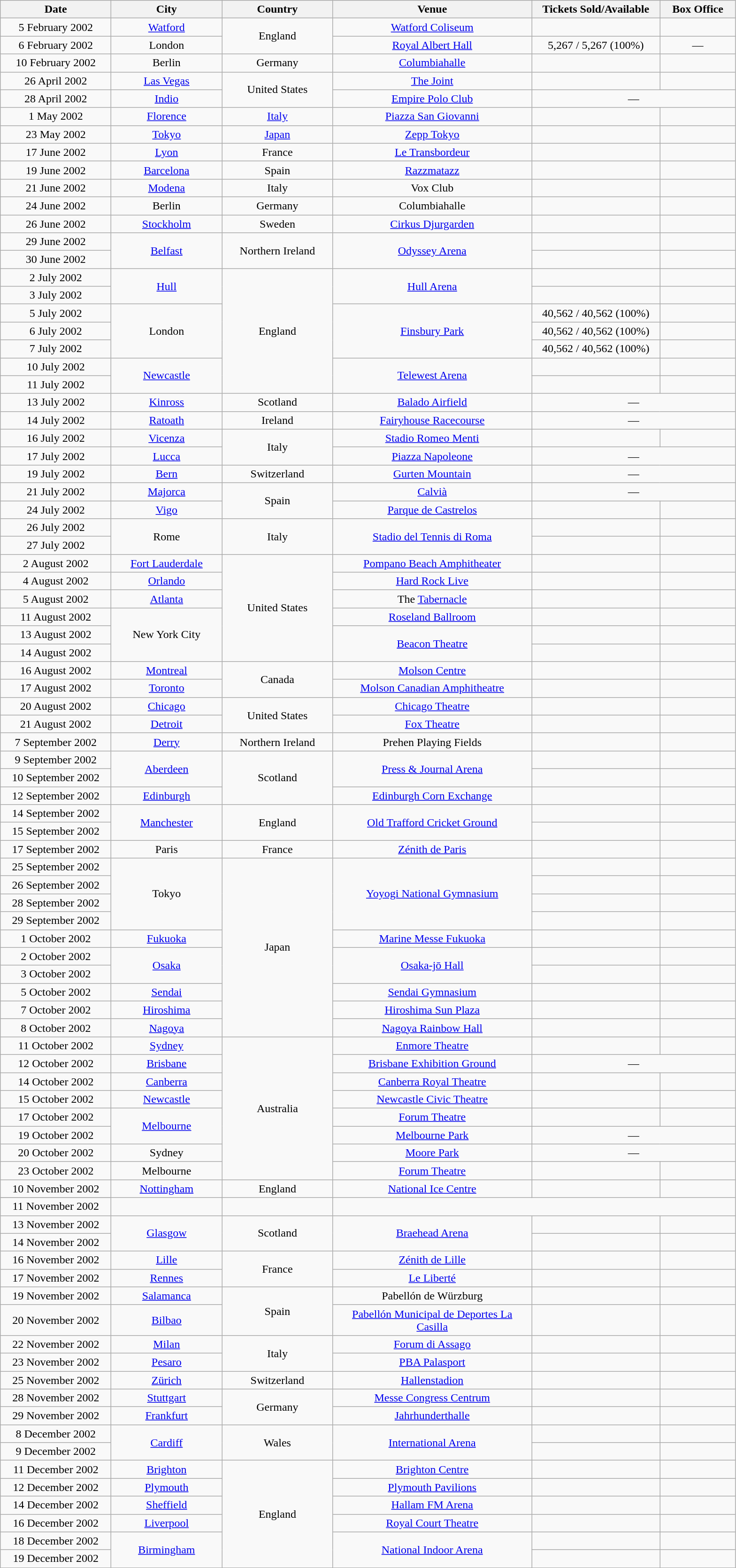<table class="wikitable" style="text-align:center;">
<tr>
<th width="150">Date</th>
<th width="150">City</th>
<th width="150">Country</th>
<th width="275">Venue</th>
<th width="175">Tickets Sold/Available</th>
<th width="100">Box Office</th>
</tr>
<tr>
<td>5 February 2002</td>
<td><a href='#'>Watford</a></td>
<td rowspan="2">England</td>
<td><a href='#'>Watford Coliseum</a></td>
<td></td>
<td></td>
</tr>
<tr>
<td>6 February 2002</td>
<td>London</td>
<td><a href='#'>Royal Albert Hall</a></td>
<td>5,267 / 5,267 (100%)</td>
<td colspan="2">—</td>
</tr>
<tr>
<td>10 February 2002</td>
<td>Berlin</td>
<td>Germany</td>
<td><a href='#'>Columbiahalle</a></td>
<td></td>
<td></td>
</tr>
<tr>
<td>26 April 2002</td>
<td><a href='#'>Las Vegas</a></td>
<td rowspan="2">United States</td>
<td><a href='#'>The Joint</a></td>
<td></td>
<td></td>
</tr>
<tr>
<td>28 April 2002</td>
<td><a href='#'>Indio</a></td>
<td><a href='#'>Empire Polo Club</a></td>
<td colspan="2">—</td>
</tr>
<tr>
<td>1 May 2002</td>
<td><a href='#'>Florence</a></td>
<td><a href='#'>Italy</a></td>
<td><a href='#'>Piazza San Giovanni</a></td>
<td></td>
<td></td>
</tr>
<tr>
<td>23 May 2002</td>
<td><a href='#'>Tokyo</a></td>
<td><a href='#'>Japan</a></td>
<td><a href='#'>Zepp Tokyo</a></td>
<td></td>
<td></td>
</tr>
<tr>
<td>17 June 2002</td>
<td><a href='#'>Lyon</a></td>
<td>France</td>
<td><a href='#'>Le Transbordeur</a></td>
<td></td>
<td></td>
</tr>
<tr>
<td>19 June 2002</td>
<td><a href='#'>Barcelona</a></td>
<td>Spain</td>
<td><a href='#'>Razzmatazz</a></td>
<td></td>
<td></td>
</tr>
<tr>
<td>21 June 2002</td>
<td><a href='#'>Modena</a></td>
<td>Italy</td>
<td>Vox Club</td>
<td></td>
<td></td>
</tr>
<tr>
<td>24 June 2002</td>
<td>Berlin</td>
<td>Germany</td>
<td>Columbiahalle</td>
<td></td>
<td></td>
</tr>
<tr>
<td>26 June 2002</td>
<td><a href='#'>Stockholm</a></td>
<td>Sweden</td>
<td><a href='#'>Cirkus Djurgarden</a></td>
<td></td>
<td></td>
</tr>
<tr>
<td>29 June 2002</td>
<td rowspan="2"><a href='#'>Belfast</a></td>
<td rowspan="2">Northern Ireland</td>
<td rowspan="2"><a href='#'>Odyssey Arena</a></td>
<td></td>
<td></td>
</tr>
<tr>
<td>30 June 2002</td>
<td></td>
<td></td>
</tr>
<tr>
<td>2 July 2002</td>
<td rowspan="2"><a href='#'>Hull</a></td>
<td rowspan="7">England</td>
<td rowspan="2"><a href='#'>Hull Arena</a></td>
<td></td>
<td></td>
</tr>
<tr>
<td>3 July 2002</td>
<td></td>
<td></td>
</tr>
<tr>
<td>5 July 2002</td>
<td rowspan="3">London</td>
<td rowspan="3"><a href='#'>Finsbury Park</a></td>
<td>40,562 / 40,562 (100%)</td>
<td></td>
</tr>
<tr>
<td>6 July 2002</td>
<td>40,562 / 40,562 (100%)</td>
<td></td>
</tr>
<tr>
<td>7 July 2002</td>
<td>40,562 / 40,562 (100%)</td>
<td></td>
</tr>
<tr>
<td>10 July 2002</td>
<td rowspan="2"><a href='#'>Newcastle</a></td>
<td rowspan="2"><a href='#'>Telewest Arena</a></td>
<td></td>
<td></td>
</tr>
<tr>
<td>11 July 2002</td>
<td></td>
<td></td>
</tr>
<tr>
<td>13 July 2002</td>
<td><a href='#'>Kinross</a></td>
<td>Scotland</td>
<td><a href='#'>Balado Airfield</a></td>
<td colspan="2">—</td>
</tr>
<tr>
<td>14 July 2002</td>
<td><a href='#'>Ratoath</a></td>
<td>Ireland</td>
<td><a href='#'>Fairyhouse Racecourse</a></td>
<td colspan="2">—</td>
</tr>
<tr>
<td>16 July 2002</td>
<td><a href='#'>Vicenza</a></td>
<td rowspan="2">Italy</td>
<td><a href='#'>Stadio Romeo Menti</a></td>
<td></td>
<td></td>
</tr>
<tr>
<td>17 July 2002</td>
<td><a href='#'>Lucca</a></td>
<td><a href='#'>Piazza Napoleone</a></td>
<td colspan="2">—</td>
</tr>
<tr>
<td>19 July 2002</td>
<td><a href='#'>Bern</a></td>
<td>Switzerland</td>
<td><a href='#'>Gurten Mountain</a></td>
<td colspan="2">—</td>
</tr>
<tr>
<td>21 July 2002</td>
<td><a href='#'>Majorca</a></td>
<td rowspan="2">Spain</td>
<td><a href='#'>Calvià</a></td>
<td colspan="2">—</td>
</tr>
<tr>
<td>24 July 2002</td>
<td><a href='#'>Vigo</a></td>
<td><a href='#'>Parque de Castrelos</a></td>
<td></td>
<td></td>
</tr>
<tr>
<td>26 July 2002</td>
<td rowspan="2">Rome</td>
<td rowspan="2">Italy</td>
<td rowspan="2"><a href='#'>Stadio del Tennis di Roma</a></td>
<td></td>
<td></td>
</tr>
<tr>
<td>27 July 2002</td>
<td></td>
<td></td>
</tr>
<tr>
<td>2 August 2002</td>
<td><a href='#'>Fort Lauderdale</a></td>
<td rowspan="6">United States</td>
<td><a href='#'>Pompano Beach Amphitheater</a></td>
<td></td>
<td></td>
</tr>
<tr>
<td>4 August 2002</td>
<td><a href='#'>Orlando</a></td>
<td><a href='#'>Hard Rock Live</a></td>
<td></td>
<td></td>
</tr>
<tr>
<td>5 August 2002</td>
<td><a href='#'>Atlanta</a></td>
<td>The <a href='#'>Tabernacle</a></td>
<td></td>
<td></td>
</tr>
<tr>
<td>11 August 2002</td>
<td rowspan="3">New York City</td>
<td><a href='#'>Roseland Ballroom</a></td>
<td></td>
<td></td>
</tr>
<tr>
<td>13 August 2002</td>
<td rowspan="2"><a href='#'>Beacon Theatre</a></td>
<td></td>
<td></td>
</tr>
<tr>
<td>14 August 2002</td>
<td></td>
<td></td>
</tr>
<tr>
<td>16 August 2002</td>
<td><a href='#'>Montreal</a></td>
<td rowspan="2">Canada</td>
<td><a href='#'>Molson Centre</a></td>
<td></td>
<td></td>
</tr>
<tr>
<td>17 August 2002</td>
<td><a href='#'>Toronto</a></td>
<td><a href='#'>Molson Canadian Amphitheatre</a></td>
<td></td>
<td></td>
</tr>
<tr>
<td>20 August 2002</td>
<td><a href='#'>Chicago</a></td>
<td rowspan="2">United States</td>
<td><a href='#'>Chicago Theatre</a></td>
<td></td>
<td></td>
</tr>
<tr>
<td>21 August 2002</td>
<td><a href='#'>Detroit</a></td>
<td><a href='#'>Fox Theatre</a></td>
<td></td>
<td></td>
</tr>
<tr>
<td>7 September 2002</td>
<td><a href='#'>Derry</a></td>
<td>Northern Ireland</td>
<td>Prehen Playing Fields</td>
<td></td>
<td></td>
</tr>
<tr>
<td>9 September 2002</td>
<td rowspan="2"><a href='#'>Aberdeen</a></td>
<td rowspan="3">Scotland</td>
<td rowspan="2"><a href='#'>Press & Journal Arena</a></td>
<td></td>
<td></td>
</tr>
<tr>
<td>10 September 2002</td>
<td></td>
<td></td>
</tr>
<tr>
<td>12 September 2002</td>
<td><a href='#'>Edinburgh</a></td>
<td><a href='#'>Edinburgh Corn Exchange</a></td>
<td></td>
<td></td>
</tr>
<tr>
<td>14 September 2002</td>
<td rowspan="2"><a href='#'>Manchester</a></td>
<td rowspan="2">England</td>
<td rowspan="2"><a href='#'>Old Trafford Cricket Ground</a></td>
<td></td>
<td></td>
</tr>
<tr>
<td>15 September 2002</td>
<td></td>
<td></td>
</tr>
<tr>
<td>17 September 2002</td>
<td>Paris</td>
<td>France</td>
<td><a href='#'>Zénith de Paris</a></td>
<td></td>
<td></td>
</tr>
<tr>
<td>25 September 2002</td>
<td rowspan="4">Tokyo</td>
<td rowspan="10">Japan</td>
<td rowspan="4"><a href='#'>Yoyogi National Gymnasium</a></td>
<td></td>
<td></td>
</tr>
<tr>
<td>26 September 2002</td>
<td></td>
<td></td>
</tr>
<tr>
<td>28 September 2002</td>
<td></td>
<td></td>
</tr>
<tr>
<td>29 September 2002</td>
<td></td>
<td></td>
</tr>
<tr>
<td>1 October 2002</td>
<td><a href='#'>Fukuoka</a></td>
<td><a href='#'>Marine Messe Fukuoka</a></td>
<td></td>
<td></td>
</tr>
<tr>
<td>2 October 2002</td>
<td rowspan="2"><a href='#'>Osaka</a></td>
<td rowspan="2"><a href='#'>Osaka-jō Hall</a></td>
<td></td>
<td></td>
</tr>
<tr>
<td>3 October 2002</td>
<td></td>
<td></td>
</tr>
<tr>
<td>5 October 2002</td>
<td><a href='#'>Sendai</a></td>
<td><a href='#'>Sendai Gymnasium</a></td>
<td></td>
<td></td>
</tr>
<tr>
<td>7 October 2002</td>
<td><a href='#'>Hiroshima</a></td>
<td><a href='#'>Hiroshima Sun Plaza</a></td>
<td></td>
<td></td>
</tr>
<tr>
<td>8 October 2002</td>
<td><a href='#'>Nagoya</a></td>
<td><a href='#'>Nagoya Rainbow Hall</a></td>
<td></td>
<td></td>
</tr>
<tr>
<td>11 October 2002</td>
<td><a href='#'>Sydney</a></td>
<td rowspan="8">Australia</td>
<td><a href='#'>Enmore Theatre</a></td>
<td></td>
<td></td>
</tr>
<tr>
<td>12 October 2002</td>
<td><a href='#'>Brisbane</a></td>
<td><a href='#'>Brisbane Exhibition Ground</a></td>
<td colspan="2">—</td>
</tr>
<tr>
<td>14 October 2002</td>
<td><a href='#'>Canberra</a></td>
<td><a href='#'>Canberra Royal Theatre</a></td>
<td></td>
<td></td>
</tr>
<tr>
<td>15 October 2002</td>
<td><a href='#'>Newcastle</a></td>
<td><a href='#'>Newcastle Civic Theatre</a></td>
<td></td>
<td></td>
</tr>
<tr>
<td>17 October 2002</td>
<td rowspan="2"><a href='#'>Melbourne</a></td>
<td><a href='#'>Forum Theatre</a></td>
<td></td>
<td></td>
</tr>
<tr>
<td>19 October 2002</td>
<td><a href='#'>Melbourne Park</a></td>
<td colspan="2">—</td>
</tr>
<tr>
<td>20 October 2002</td>
<td>Sydney</td>
<td><a href='#'>Moore Park</a></td>
<td colspan="2">—</td>
</tr>
<tr>
<td>23 October 2002</td>
<td>Melbourne</td>
<td><a href='#'>Forum Theatre</a></td>
<td></td>
<td></td>
</tr>
<tr>
<td>10 November 2002</td>
<td rowspan="2"><a href='#'>Nottingham</a></td>
<td rowspan="2">England</td>
<td rowspan="2"><a href='#'>National Ice Centre</a></td>
<td></td>
<td></td>
</tr>
<tr>
</tr>
<tr>
<td>11 November 2002</td>
<td></td>
<td></td>
</tr>
<tr>
<td>13 November 2002</td>
<td rowspan="2"><a href='#'>Glasgow</a></td>
<td rowspan="2">Scotland</td>
<td rowspan="2"><a href='#'>Braehead Arena</a></td>
<td></td>
<td></td>
</tr>
<tr>
<td>14 November 2002</td>
<td></td>
<td></td>
</tr>
<tr>
<td>16 November 2002</td>
<td><a href='#'>Lille</a></td>
<td rowspan="2">France</td>
<td><a href='#'>Zénith de Lille</a></td>
<td></td>
<td></td>
</tr>
<tr>
<td>17 November 2002</td>
<td><a href='#'>Rennes</a></td>
<td><a href='#'>Le Liberté</a></td>
<td></td>
<td></td>
</tr>
<tr>
<td>19 November 2002</td>
<td><a href='#'>Salamanca</a></td>
<td rowspan="2">Spain</td>
<td>Pabellón de Würzburg</td>
<td></td>
<td></td>
</tr>
<tr>
<td>20 November 2002</td>
<td><a href='#'>Bilbao</a></td>
<td><a href='#'>Pabellón Municipal de Deportes La Casilla</a></td>
<td></td>
<td></td>
</tr>
<tr>
<td>22 November 2002</td>
<td><a href='#'>Milan</a></td>
<td rowspan="2">Italy</td>
<td><a href='#'>Forum di Assago</a></td>
<td></td>
<td></td>
</tr>
<tr>
<td>23 November 2002</td>
<td><a href='#'>Pesaro</a></td>
<td><a href='#'>PBA Palasport</a></td>
<td></td>
<td></td>
</tr>
<tr>
<td>25 November 2002</td>
<td><a href='#'>Zürich</a></td>
<td>Switzerland</td>
<td><a href='#'>Hallenstadion</a></td>
<td></td>
<td></td>
</tr>
<tr>
<td>28 November 2002</td>
<td><a href='#'>Stuttgart</a></td>
<td rowspan="2">Germany</td>
<td><a href='#'>Messe Congress Centrum</a></td>
<td></td>
<td></td>
</tr>
<tr>
<td>29 November 2002</td>
<td><a href='#'>Frankfurt</a></td>
<td><a href='#'>Jahrhunderthalle</a></td>
<td></td>
<td></td>
</tr>
<tr>
<td>8 December 2002</td>
<td rowspan="2"><a href='#'>Cardiff</a></td>
<td rowspan="2">Wales</td>
<td rowspan="2"><a href='#'>International Arena</a></td>
<td></td>
<td></td>
</tr>
<tr>
<td>9 December 2002</td>
<td></td>
<td></td>
</tr>
<tr>
<td>11 December 2002</td>
<td><a href='#'>Brighton</a></td>
<td rowspan="6">England</td>
<td><a href='#'>Brighton Centre</a></td>
<td></td>
<td></td>
</tr>
<tr>
<td>12 December 2002</td>
<td><a href='#'>Plymouth</a></td>
<td><a href='#'>Plymouth Pavilions</a></td>
<td></td>
<td></td>
</tr>
<tr>
<td>14 December 2002</td>
<td><a href='#'>Sheffield</a></td>
<td><a href='#'>Hallam FM Arena</a></td>
<td></td>
<td></td>
</tr>
<tr>
<td>16 December 2002</td>
<td><a href='#'>Liverpool</a></td>
<td><a href='#'>Royal Court Theatre</a></td>
<td></td>
<td></td>
</tr>
<tr>
<td>18 December 2002</td>
<td rowspan="2"><a href='#'>Birmingham</a></td>
<td rowspan="2"><a href='#'>National Indoor Arena</a></td>
<td></td>
<td></td>
</tr>
<tr>
<td>19 December 2002</td>
<td></td>
<td></td>
</tr>
</table>
